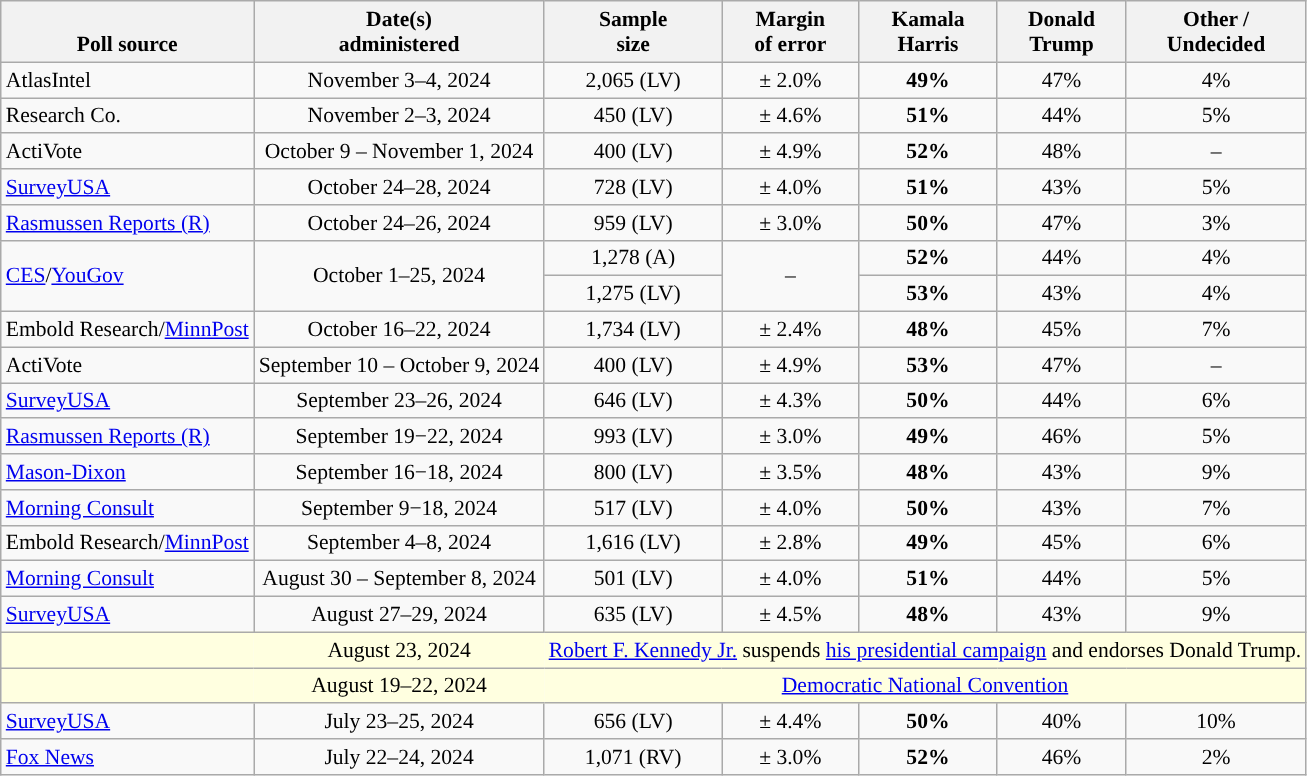<table class="wikitable sortable mw-datatable" style="font-size:90%;text-align:center;line-height:17px">
<tr valign=bottom>
<th>Poll source</th>
<th>Date(s)<br>administered</th>
<th>Sample<br>size</th>
<th>Margin<br>of error</th>
<th class="unsortable">Kamala<br>Harris<br></th>
<th class="unsortable">Donald<br>Trump<br></th>
<th class="unsortable">Other /<br>Undecided</th>
</tr>
<tr>
<td style="text-align:left;">AtlasIntel</td>
<td data-sort-value="2024-11-04">November 3–4, 2024</td>
<td>2,065 (LV)</td>
<td>± 2.0%</td>
<td style="color:black;background-color:"><strong>49%</strong></td>
<td>47%</td>
<td>4%</td>
</tr>
<tr>
<td style="text-align:left;">Research Co.</td>
<td data-sort-value="2024-11-03">November 2–3, 2024</td>
<td>450 (LV)</td>
<td>± 4.6%</td>
<td style="color:black;background-color:"><strong>51%</strong></td>
<td>44%</td>
<td>5%</td>
</tr>
<tr>
<td style="text-align:left;">ActiVote</td>
<td data-sort-value="2024-10-28">October 9 – November 1, 2024</td>
<td>400 (LV)</td>
<td>± 4.9%</td>
<td style="color:black;background-color:"><strong>52%</strong></td>
<td>48%</td>
<td>–</td>
</tr>
<tr>
<td style="text-align:left;"><a href='#'>SurveyUSA</a></td>
<td data-sort-value="2024-10-28">October 24–28, 2024</td>
<td>728 (LV)</td>
<td>± 4.0%</td>
<td style="color:black;background-color:"><strong>51%</strong></td>
<td>43%</td>
<td>5%</td>
</tr>
<tr>
<td style="text-align:left;"><a href='#'>Rasmussen Reports (R)</a></td>
<td data-sort-value="2024-10-28">October 24–26, 2024</td>
<td>959 (LV)</td>
<td>± 3.0%</td>
<td style="color:black;background-color:"><strong>50%</strong></td>
<td>47%</td>
<td>3%</td>
</tr>
<tr>
<td style="text-align:left;" rowspan="2"><a href='#'>CES</a>/<a href='#'>YouGov</a></td>
<td rowspan="2">October 1–25, 2024</td>
<td>1,278 (A)</td>
<td rowspan="2">–</td>
<td style="color:black;background-color:"><strong>52%</strong></td>
<td>44%</td>
<td>4%</td>
</tr>
<tr>
<td>1,275 (LV)</td>
<td style="color:black;background-color:"><strong>53%</strong></td>
<td>43%</td>
<td>4%</td>
</tr>
<tr>
<td style="text-align:left;">Embold Research/<a href='#'>MinnPost</a></td>
<td data-sort-value="2024-10-22">October 16–22, 2024</td>
<td>1,734 (LV)</td>
<td>± 2.4%</td>
<td style="color:black;background-color:"><strong>48%</strong></td>
<td>45%</td>
<td>7%</td>
</tr>
<tr>
<td style="text-align:left;">ActiVote</td>
<td data-sort-value="2024-09-26">September 10 – October 9, 2024</td>
<td>400 (LV)</td>
<td>± 4.9%</td>
<td style="color:black;background-color:"><strong>53%</strong></td>
<td>47%</td>
<td>–</td>
</tr>
<tr>
<td style="text-align:left;"><a href='#'>SurveyUSA</a></td>
<td data-sort-value="2024-09-26">September 23–26, 2024</td>
<td>646 (LV)</td>
<td>± 4.3%</td>
<td style="color:black;background-color:"><strong>50%</strong></td>
<td>44%</td>
<td>6%</td>
</tr>
<tr>
<td style="text-align:left;"><a href='#'>Rasmussen Reports (R)</a></td>
<td data-sort-value="2024-09-22">September 19−22, 2024</td>
<td>993 (LV)</td>
<td>± 3.0%</td>
<td style="color:black;background-color:"><strong>49%</strong></td>
<td>46%</td>
<td>5%</td>
</tr>
<tr>
<td style="text-align:left;"><a href='#'>Mason-Dixon</a></td>
<td data-sort-value="2024-09-18">September 16−18, 2024</td>
<td>800 (LV)</td>
<td>± 3.5%</td>
<td style="color:black;background-color:"><strong>48%</strong></td>
<td>43%</td>
<td>9%</td>
</tr>
<tr>
<td style="text-align:left;"><a href='#'>Morning Consult</a></td>
<td data-sort-value="2024-09-18">September 9−18, 2024</td>
<td>517 (LV)</td>
<td>± 4.0%</td>
<td style="color:black;background-color:"><strong>50%</strong></td>
<td>43%</td>
<td>7%</td>
</tr>
<tr>
<td style="text-align:left;">Embold Research/<a href='#'>MinnPost</a></td>
<td data-sort-value="2024-09-08">September 4–8, 2024</td>
<td>1,616 (LV)</td>
<td>± 2.8%</td>
<td style="color:black;background-color:"><strong>49%</strong></td>
<td>45%</td>
<td>6%</td>
</tr>
<tr>
<td style="text-align:left;"><a href='#'>Morning Consult</a></td>
<td data-sort-value="2024-09-08">August 30 – September 8, 2024</td>
<td>501 (LV)</td>
<td>± 4.0%</td>
<td style="color:black;background-color:"><strong>51%</strong></td>
<td>44%</td>
<td>5%</td>
</tr>
<tr>
<td style="text-align:left;"><a href='#'>SurveyUSA</a></td>
<td data-sort-value="2024-08-29">August 27–29, 2024</td>
<td>635 (LV)</td>
<td>± 4.5%</td>
<td style="color:black;background-color:"><strong>48%</strong></td>
<td>43%</td>
<td>9%</td>
</tr>
<tr style="background:lightyellow;">
<td style="border-right-style:hidden;"></td>
<td style="border-right-style:hidden; " data-sort-value="2024-08-21">August 23, 2024</td>
<td colspan="5"><a href='#'>Robert F. Kennedy Jr.</a> suspends <a href='#'>his presidential campaign</a> and endorses Donald Trump.</td>
</tr>
<tr style="background:lightyellow;">
<td style="border-right-style:hidden;"></td>
<td style="border-right-style:hidden; " data-sort-value="2024-08-19">August 19–22, 2024</td>
<td colspan="5"><a href='#'>Democratic National Convention</a></td>
</tr>
<tr>
<td style="text-align:left;"><a href='#'>SurveyUSA</a></td>
<td data-sort-value="2024-07-26">July 23–25, 2024</td>
<td>656 (LV)</td>
<td>± 4.4%</td>
<td style="color:black;background-color:"><strong>50%</strong></td>
<td>40%</td>
<td>10%</td>
</tr>
<tr>
<td style="text-align:left;"><a href='#'>Fox News</a></td>
<td data-sort-value="2024-07-26">July 22–24, 2024</td>
<td>1,071 (RV)</td>
<td>± 3.0%</td>
<td style="color:black;background-color:"><strong>52%</strong></td>
<td>46%</td>
<td>2%</td>
</tr>
</table>
